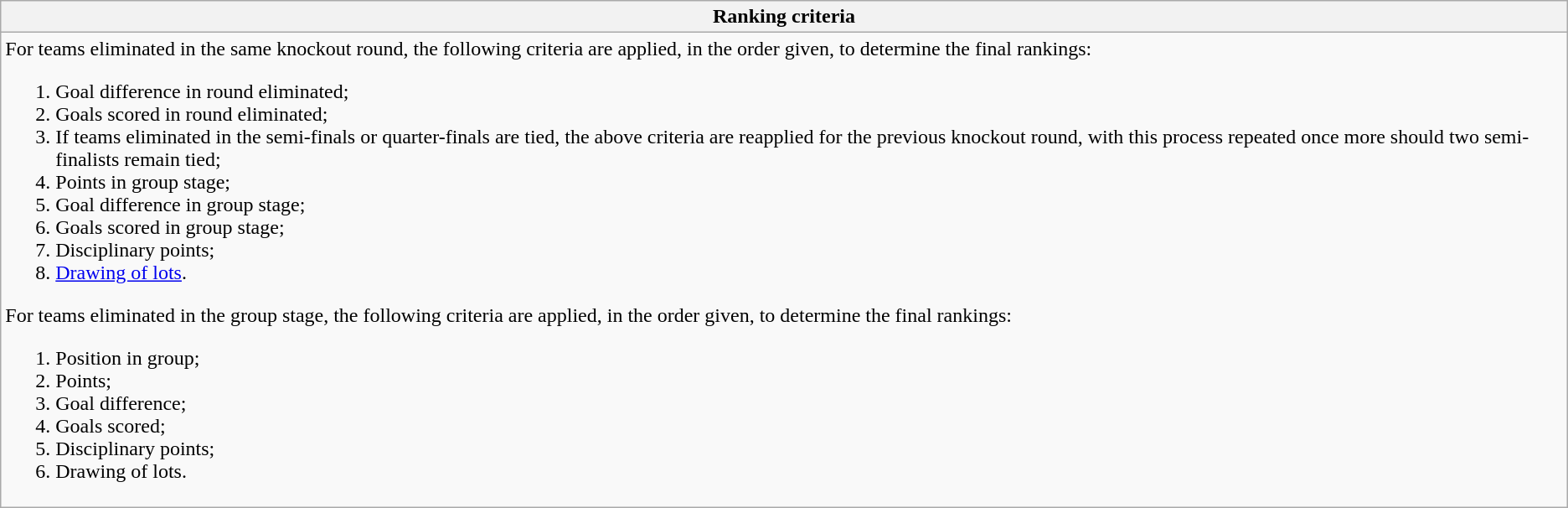<table class="wikitable collapsible collapsed">
<tr>
<th>Ranking criteria</th>
</tr>
<tr>
<td>For teams eliminated in the same knockout round, the following criteria are applied, in the order given, to determine the final rankings:<br><ol><li>Goal difference in round eliminated;</li><li>Goals scored in round eliminated;</li><li>If teams eliminated in the semi-finals or quarter-finals are tied, the above criteria are reapplied for the previous knockout round, with this process repeated once more should two semi-finalists remain tied;</li><li>Points in group stage;</li><li>Goal difference in group stage;</li><li>Goals scored in group stage;</li><li>Disciplinary points;</li><li><a href='#'>Drawing of lots</a>.</li></ol>For teams eliminated in the group stage, the following criteria are applied, in the order given, to determine the final rankings:<ol><li>Position in group;</li><li>Points;</li><li>Goal difference;</li><li>Goals scored;</li><li>Disciplinary points;</li><li>Drawing of lots.</li></ol></td>
</tr>
</table>
